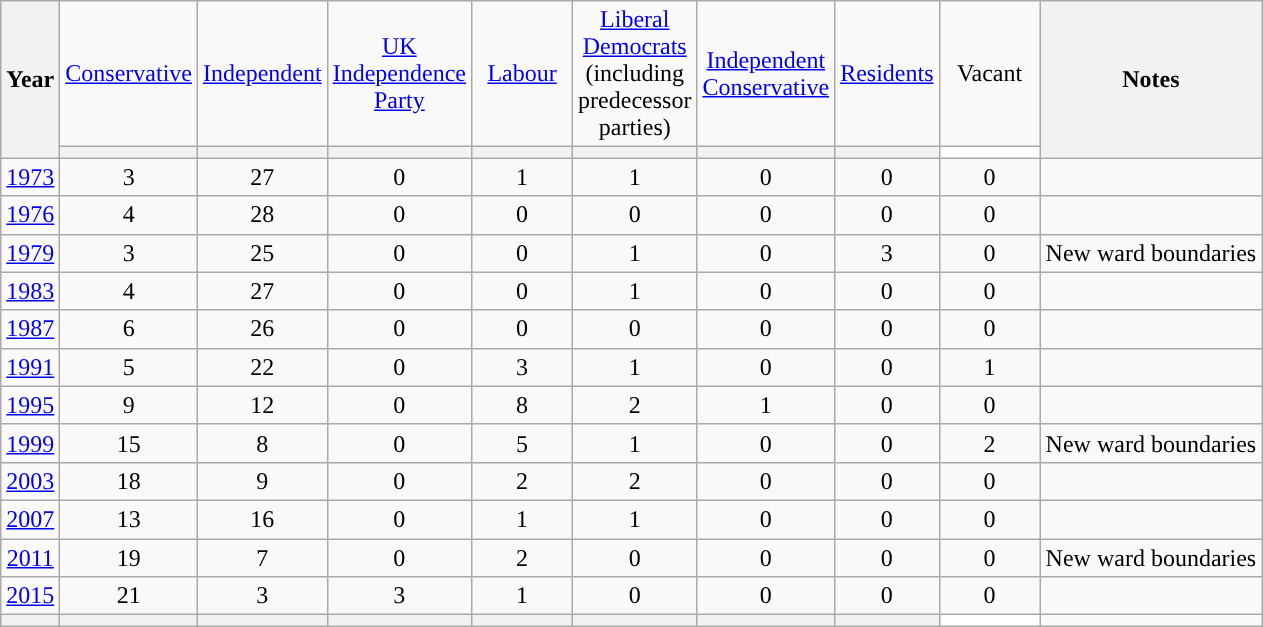<table class=wikitable style=text-align:center>
<tr>
<th rowspan=2>Year</th>
<td width="60"><a href='#'>Conservative</a></td>
<td width="60"><a href='#'>Independent</a></td>
<td width="60"><a href='#'>UK Independence Party</a></td>
<td width="60"><a href='#'>Labour</a></td>
<td width="60"><a href='#'>Liberal Democrats</a> (including predecessor parties)</td>
<td width="60"><a href='#'>Independent Conservative</a></td>
<td width="60"><a href='#'>Residents</a></td>
<td width="60">Vacant</td>
<th rowspan="2">Notes</th>
</tr>
<tr>
<th style="background-color: "></th>
<th style="background-color: "></th>
<th style="background-color: "></th>
<th style="background-color: "></th>
<th style="background-color: "></th>
<th style="background-color: "></th>
<th style="background-color: "></th>
<th style="background-color: white; width: 3px;"></th>
</tr>
<tr>
<td><a href='#'>1973</a></td>
<td>3</td>
<td>27</td>
<td>0</td>
<td>1</td>
<td>1</td>
<td>0</td>
<td>0</td>
<td>0</td>
<td></td>
</tr>
<tr>
<td><a href='#'>1976</a></td>
<td>4</td>
<td>28</td>
<td>0</td>
<td>0</td>
<td>0</td>
<td>0</td>
<td>0</td>
<td>0</td>
<td></td>
</tr>
<tr>
<td><a href='#'>1979</a></td>
<td>3</td>
<td>25</td>
<td>0</td>
<td>0</td>
<td>1</td>
<td>0</td>
<td>3</td>
<td>0</td>
<td>New ward boundaries</td>
</tr>
<tr>
<td><a href='#'>1983</a></td>
<td>4</td>
<td>27</td>
<td>0</td>
<td>0</td>
<td>1</td>
<td>0</td>
<td>0</td>
<td>0</td>
<td></td>
</tr>
<tr>
<td><a href='#'>1987</a></td>
<td>6</td>
<td>26</td>
<td>0</td>
<td>0</td>
<td>0</td>
<td>0</td>
<td>0</td>
<td>0</td>
<td></td>
</tr>
<tr>
<td><a href='#'>1991</a></td>
<td>5</td>
<td>22</td>
<td>0</td>
<td>3</td>
<td>1</td>
<td>0</td>
<td>0</td>
<td>1</td>
<td></td>
</tr>
<tr>
<td><a href='#'>1995</a></td>
<td>9</td>
<td>12</td>
<td>0</td>
<td>8</td>
<td>2</td>
<td>1</td>
<td>0</td>
<td>0</td>
<td></td>
</tr>
<tr>
<td><a href='#'>1999</a></td>
<td>15</td>
<td>8</td>
<td>0</td>
<td>5</td>
<td>1</td>
<td>0</td>
<td>0</td>
<td>2</td>
<td>New ward boundaries</td>
</tr>
<tr>
<td><a href='#'>2003</a></td>
<td>18</td>
<td>9</td>
<td>0</td>
<td>2</td>
<td>2</td>
<td>0</td>
<td>0</td>
<td>0</td>
<td></td>
</tr>
<tr>
<td><a href='#'>2007</a></td>
<td>13</td>
<td>16</td>
<td>0</td>
<td>1</td>
<td>1</td>
<td>0</td>
<td>0</td>
<td>0</td>
<td></td>
</tr>
<tr>
<td><a href='#'>2011</a></td>
<td>19</td>
<td>7</td>
<td>0</td>
<td>2</td>
<td>0</td>
<td>0</td>
<td>0</td>
<td>0</td>
<td>New ward boundaries</td>
</tr>
<tr>
<td><a href='#'>2015</a></td>
<td>21</td>
<td>3</td>
<td>3</td>
<td>1</td>
<td>0</td>
<td>0</td>
<td>0</td>
<td>0</td>
<td></td>
</tr>
<tr>
<th></th>
<th style="background-color: "></th>
<th style="background-color: "></th>
<th style="background-color: "></th>
<th style="background-color: "></th>
<th style="background-color: "></th>
<th style="background-color: "></th>
<th style="background-color: "></th>
<th style="background-color: white; width: 3px;"></th>
<td></td>
</tr>
</table>
